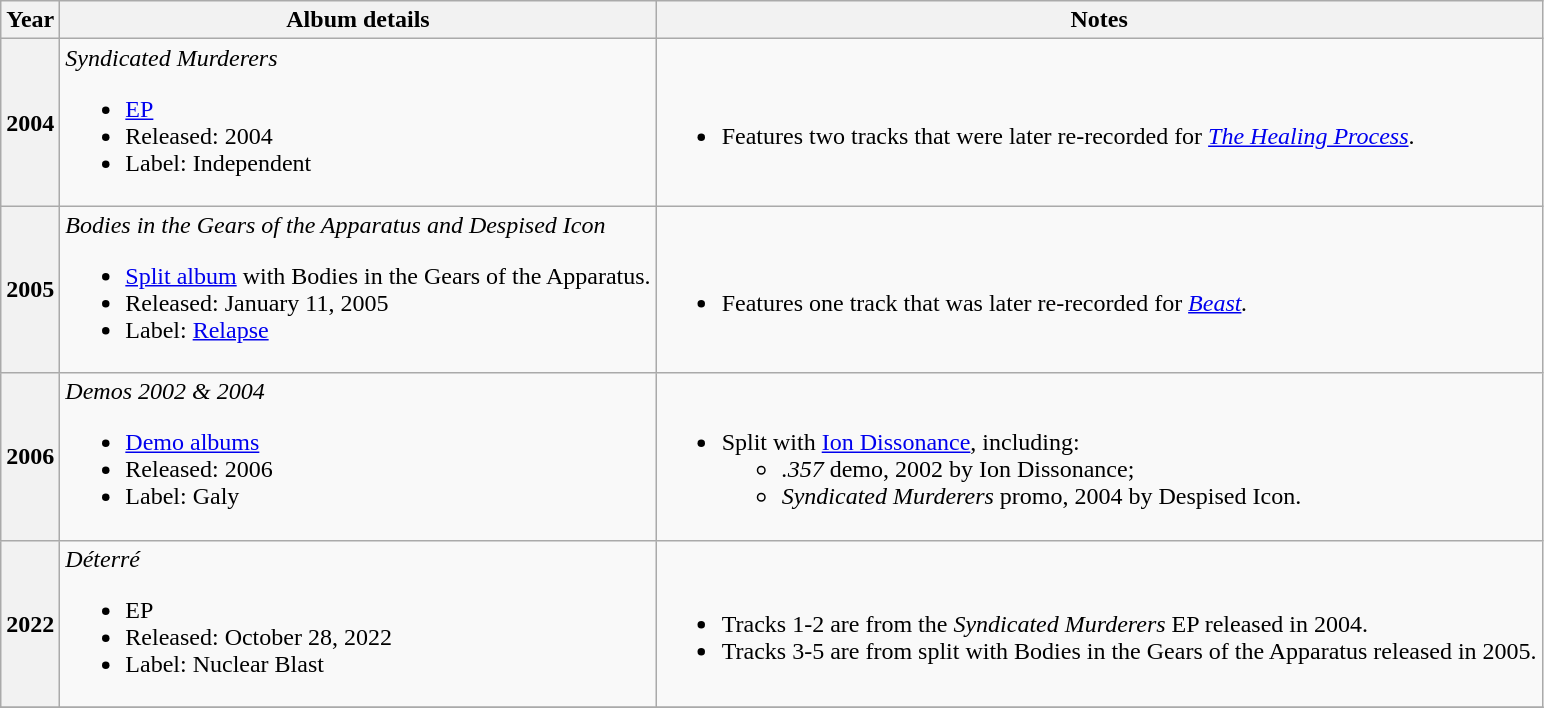<table class="wikitable">
<tr>
<th>Year</th>
<th>Album details</th>
<th>Notes</th>
</tr>
<tr>
<th>2004</th>
<td><em>Syndicated Murderers</em><br><ul><li><a href='#'>EP</a></li><li>Released: 2004</li><li>Label: Independent</li></ul></td>
<td><br><ul><li>Features two tracks that were later re-recorded for <em><a href='#'>The Healing Process</a></em>.</li></ul></td>
</tr>
<tr>
<th>2005</th>
<td><em>Bodies in the Gears of the Apparatus and Despised Icon</em><br><ul><li><a href='#'>Split album</a> with Bodies in the Gears of the Apparatus.</li><li>Released: January 11, 2005</li><li>Label: <a href='#'>Relapse</a></li></ul></td>
<td><br><ul><li>Features one track that was later re-recorded for <em><a href='#'>Beast</a>.</em></li></ul></td>
</tr>
<tr>
<th>2006</th>
<td><em>Demos 2002 & 2004</em><br><ul><li><a href='#'>Demo albums</a></li><li>Released: 2006</li><li>Label: Galy</li></ul></td>
<td><br><ul><li>Split with <a href='#'>Ion Dissonance</a>, including:<ul><li><em>.357</em> demo, 2002 by Ion Dissonance;</li><li><em>Syndicated Murderers</em> promo, 2004 by Despised Icon.</li></ul></li></ul></td>
</tr>
<tr>
<th>2022</th>
<td><em>Déterré</em><br><ul><li>EP</li><li>Released: October 28, 2022</li><li>Label: Nuclear Blast</li></ul></td>
<td><br><ul><li>Tracks 1-2 are from the <em>Syndicated Murderers</em> EP released in 2004.</li><li>Tracks 3-5 are from split with Bodies in the Gears of the Apparatus released in 2005.</li></ul></td>
</tr>
<tr>
</tr>
</table>
